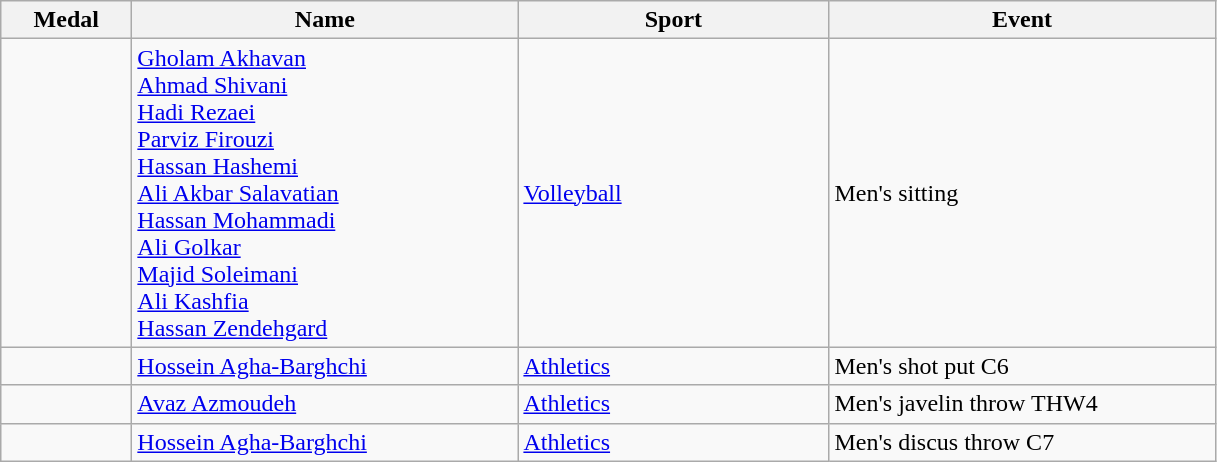<table class="wikitable" style="font-size:100%">
<tr>
<th width="80">Medal</th>
<th width="250">Name</th>
<th width="200">Sport</th>
<th width="250">Event</th>
</tr>
<tr>
<td></td>
<td><a href='#'>Gholam Akhavan</a><br><a href='#'>Ahmad Shivani</a><br><a href='#'>Hadi Rezaei</a><br><a href='#'>Parviz Firouzi</a><br><a href='#'>Hassan Hashemi</a><br><a href='#'>Ali Akbar Salavatian</a><br><a href='#'>Hassan Mohammadi</a><br><a href='#'>Ali Golkar</a><br><a href='#'>Majid Soleimani</a><br><a href='#'>Ali Kashfia</a><br><a href='#'>Hassan Zendehgard</a></td>
<td><a href='#'>Volleyball</a></td>
<td>Men's sitting</td>
</tr>
<tr>
<td></td>
<td><a href='#'>Hossein Agha-Barghchi</a></td>
<td><a href='#'>Athletics</a></td>
<td>Men's shot put C6</td>
</tr>
<tr>
<td></td>
<td><a href='#'>Avaz Azmoudeh</a></td>
<td><a href='#'>Athletics</a></td>
<td>Men's javelin throw THW4</td>
</tr>
<tr>
<td></td>
<td><a href='#'>Hossein Agha-Barghchi</a></td>
<td><a href='#'>Athletics</a></td>
<td>Men's discus throw C7</td>
</tr>
</table>
